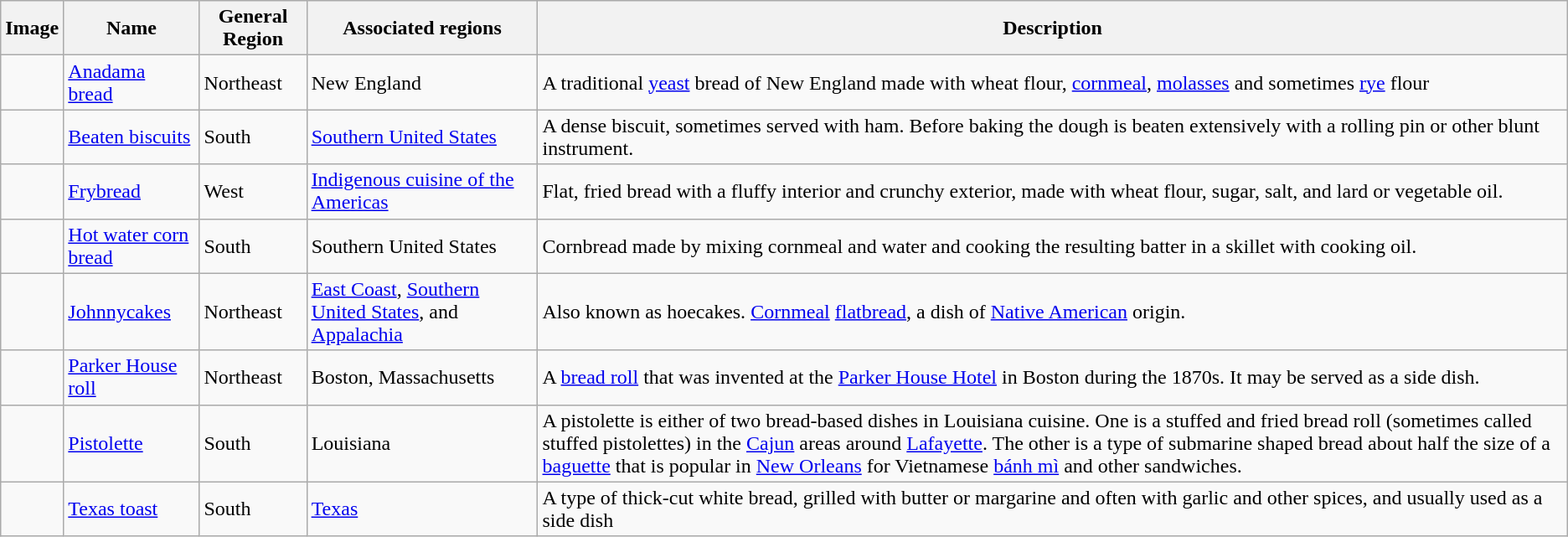<table class="wikitable sortable">
<tr>
<th class="unsortable">Image</th>
<th>Name</th>
<th>General Region</th>
<th>Associated regions</th>
<th class="unsortable">Description</th>
</tr>
<tr>
<td></td>
<td><a href='#'>Anadama bread</a></td>
<td>Northeast</td>
<td>New England</td>
<td>A traditional <a href='#'>yeast</a> bread of New England made with wheat flour, <a href='#'>cornmeal</a>, <a href='#'>molasses</a> and sometimes <a href='#'>rye</a> flour</td>
</tr>
<tr>
<td></td>
<td><a href='#'>Beaten biscuits</a></td>
<td>South</td>
<td><a href='#'>Southern United States</a></td>
<td>A dense biscuit, sometimes served with ham.  Before baking the dough is beaten extensively with a rolling pin or other blunt instrument.</td>
</tr>
<tr>
<td></td>
<td><a href='#'>Frybread</a></td>
<td>West</td>
<td><a href='#'>Indigenous cuisine of the Americas</a></td>
<td>Flat, fried bread with a fluffy interior and crunchy exterior, made with wheat flour, sugar, salt, and lard or vegetable oil.</td>
</tr>
<tr>
<td></td>
<td><a href='#'>Hot water corn bread</a></td>
<td>South</td>
<td>Southern United States</td>
<td>Cornbread made by mixing cornmeal and water and cooking the resulting batter in a skillet with cooking oil.</td>
</tr>
<tr>
<td></td>
<td><a href='#'>Johnnycakes</a></td>
<td>Northeast</td>
<td><a href='#'>East Coast</a>, <a href='#'>Southern United States</a>, and <a href='#'>Appalachia</a></td>
<td>Also known as hoecakes. <a href='#'>Cornmeal</a> <a href='#'>flatbread</a>, a dish of <a href='#'>Native American</a> origin.</td>
</tr>
<tr>
<td></td>
<td><a href='#'>Parker House roll</a></td>
<td>Northeast</td>
<td>Boston, Massachusetts</td>
<td>A <a href='#'>bread roll</a> that was invented at the <a href='#'>Parker House Hotel</a> in Boston during the 1870s. It may be served as a side dish.</td>
</tr>
<tr>
<td></td>
<td><a href='#'>Pistolette</a></td>
<td>South</td>
<td>Louisiana</td>
<td>A pistolette is either of two bread-based dishes in Louisiana cuisine. One is a stuffed and fried bread roll (sometimes called stuffed pistolettes) in the <a href='#'>Cajun</a> areas around <a href='#'>Lafayette</a>. The other is a type of submarine shaped bread about half the size of a <a href='#'>baguette</a> that is popular in <a href='#'>New Orleans</a> for Vietnamese <a href='#'>bánh mì</a> and other sandwiches.</td>
</tr>
<tr>
<td></td>
<td><a href='#'>Texas toast</a></td>
<td>South</td>
<td><a href='#'>Texas</a></td>
<td>A type of thick-cut white bread, grilled with butter or margarine and often with garlic and other spices, and usually used as a side dish</td>
</tr>
</table>
